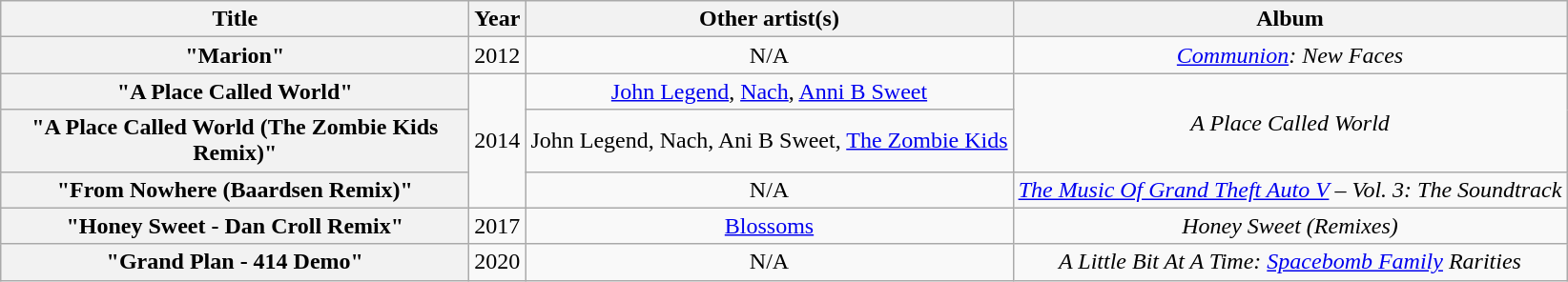<table class="wikitable plainrowheaders" style="text-align:center;">
<tr>
<th scope="col" style="width:20em;">Title</th>
<th>Year</th>
<th>Other artist(s)</th>
<th>Album</th>
</tr>
<tr>
<th scope="row">"Marion"</th>
<td>2012</td>
<td>N/A</td>
<td><em><a href='#'>Communion</a>: New Faces</em></td>
</tr>
<tr>
<th scope="row">"A Place Called World"</th>
<td rowspan="3">2014</td>
<td><a href='#'>John Legend</a>, <a href='#'>Nach</a>, <a href='#'>Anni B Sweet</a></td>
<td rowspan="2"><em>A Place Called World</em></td>
</tr>
<tr>
<th scope="row">"A Place Called World (The Zombie Kids Remix)"</th>
<td>John Legend, Nach, Ani B Sweet, <a href='#'>The Zombie Kids</a></td>
</tr>
<tr>
<th scope="row">"From Nowhere (Baardsen Remix)"</th>
<td>N/A</td>
<td><em><a href='#'>The Music Of Grand Theft Auto V</a> – Vol. 3: The Soundtrack</em></td>
</tr>
<tr>
<th scope="row">"Honey Sweet - Dan Croll Remix"</th>
<td>2017</td>
<td><a href='#'>Blossoms</a></td>
<td><em>Honey Sweet (Remixes)</em></td>
</tr>
<tr>
<th scope="row">"Grand Plan - 414 Demo"</th>
<td>2020</td>
<td>N/A</td>
<td><em>A Little Bit At A Time: <a href='#'>Spacebomb Family</a> Rarities</em></td>
</tr>
</table>
